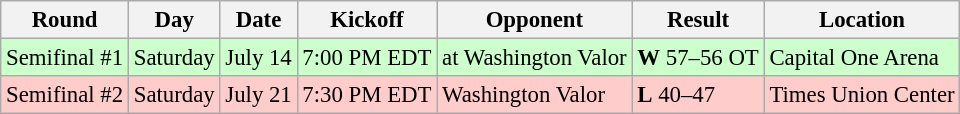<table class="wikitable" style="font-size: 95%;">
<tr>
<th>Round</th>
<th>Day</th>
<th>Date</th>
<th>Kickoff</th>
<th>Opponent</th>
<th>Result</th>
<th>Location</th>
</tr>
<tr bgcolor=#ccffcc>
<td>Semifinal #1</td>
<td>Saturday</td>
<td>July 14</td>
<td>7:00 PM EDT</td>
<td>at Washington Valor</td>
<td><strong>W</strong> 57–56 OT</td>
<td>Capital One Arena</td>
</tr>
<tr bgcolor=#ffcccc>
<td>Semifinal #2</td>
<td>Saturday</td>
<td>July 21</td>
<td>7:30 PM EDT</td>
<td>Washington Valor</td>
<td><strong>L</strong> 40–47</td>
<td>Times Union Center</td>
</tr>
</table>
